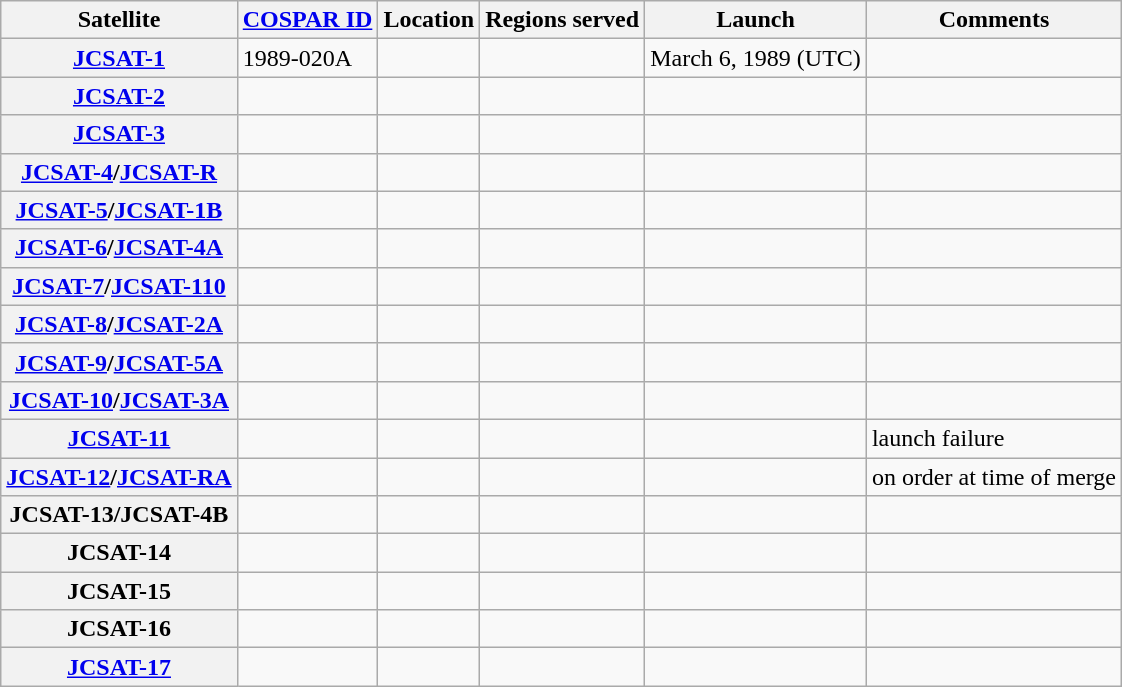<table class="wikitable sortable">
<tr>
<th>Satellite</th>
<th><a href='#'>COSPAR ID</a></th>
<th>Location</th>
<th>Regions served</th>
<th>Launch</th>
<th>Comments</th>
</tr>
<tr>
<th><strong><a href='#'>JCSAT-1</a></strong></th>
<td>1989-020A</td>
<td></td>
<td></td>
<td>March 6, 1989 (UTC)</td>
<td></td>
</tr>
<tr>
<th><a href='#'>JCSAT-2</a></th>
<td></td>
<td></td>
<td></td>
<td></td>
<td></td>
</tr>
<tr>
<th><a href='#'>JCSAT-3</a></th>
<td></td>
<td></td>
<td></td>
<td></td>
<td></td>
</tr>
<tr>
<th><a href='#'>JCSAT-4</a>/<a href='#'>JCSAT-R</a></th>
<td></td>
<td></td>
<td></td>
<td></td>
<td></td>
</tr>
<tr>
<th><a href='#'>JCSAT-5</a>/<a href='#'>JCSAT-1B</a></th>
<td></td>
<td></td>
<td></td>
<td></td>
<td></td>
</tr>
<tr>
<th><a href='#'>JCSAT-6</a>/<a href='#'>JCSAT-4A</a></th>
<td></td>
<td></td>
<td></td>
<td></td>
<td></td>
</tr>
<tr>
<th><a href='#'>JCSAT-7</a>/<a href='#'>JCSAT-110</a></th>
<td></td>
<td></td>
<td></td>
<td></td>
<td></td>
</tr>
<tr>
<th><a href='#'>JCSAT-8</a>/<a href='#'>JCSAT-2A</a></th>
<td></td>
<td></td>
<td></td>
<td></td>
<td></td>
</tr>
<tr>
<th><a href='#'>JCSAT-9</a>/<a href='#'>JCSAT-5A</a></th>
<td></td>
<td></td>
<td></td>
<td></td>
<td></td>
</tr>
<tr>
<th><a href='#'>JCSAT-10</a>/<a href='#'>JCSAT-3A</a></th>
<td></td>
<td></td>
<td></td>
<td></td>
<td></td>
</tr>
<tr>
<th><a href='#'>JCSAT-11</a></th>
<td></td>
<td></td>
<td></td>
<td></td>
<td>launch failure</td>
</tr>
<tr>
<th><a href='#'>JCSAT-12</a>/<a href='#'>JCSAT-RA</a></th>
<td></td>
<td></td>
<td></td>
<td></td>
<td>on order at time of merge</td>
</tr>
<tr>
<th>JCSAT-13/JCSAT-4B</th>
<td></td>
<td></td>
<td></td>
<td></td>
<td></td>
</tr>
<tr>
<th>JCSAT-14</th>
<td></td>
<td></td>
<td></td>
<td></td>
<td></td>
</tr>
<tr>
<th>JCSAT-15</th>
<td></td>
<td></td>
<td></td>
<td></td>
<td></td>
</tr>
<tr>
<th>JCSAT-16</th>
<td></td>
<td></td>
<td></td>
<td></td>
<td></td>
</tr>
<tr>
<th><a href='#'>JCSAT-17</a></th>
<td></td>
<td></td>
<td></td>
<td></td>
<td></td>
</tr>
</table>
